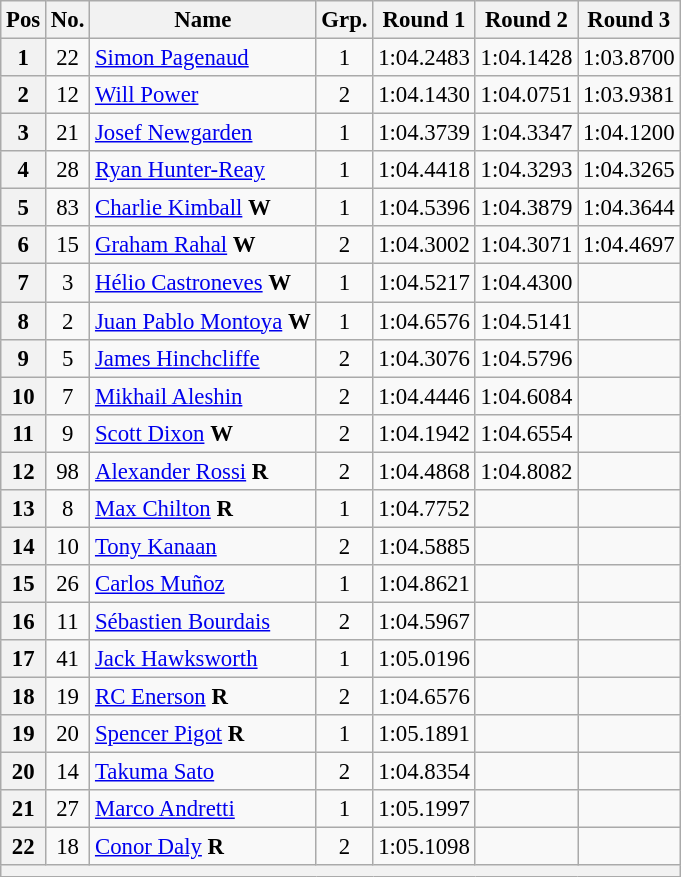<table class="wikitable sortable" style="text-align:center; font-size: 95%;">
<tr>
<th>Pos</th>
<th>No.</th>
<th>Name</th>
<th>Grp.</th>
<th>Round 1</th>
<th>Round 2</th>
<th>Round 3</th>
</tr>
<tr>
<th scope=>1</th>
<td>22</td>
<td align="left"> <a href='#'>Simon Pagenaud</a></td>
<td>1</td>
<td>1:04.2483</td>
<td>1:04.1428</td>
<td>1:03.8700</td>
</tr>
<tr>
<th scope=>2</th>
<td>12</td>
<td align="left"> <a href='#'>Will Power</a></td>
<td>2</td>
<td>1:04.1430</td>
<td>1:04.0751</td>
<td>1:03.9381</td>
</tr>
<tr>
<th scope=>3</th>
<td>21</td>
<td align="left"> <a href='#'>Josef Newgarden</a></td>
<td>1</td>
<td>1:04.3739</td>
<td>1:04.3347</td>
<td>1:04.1200</td>
</tr>
<tr>
<th scope=>4</th>
<td>28</td>
<td align="left"> <a href='#'>Ryan Hunter-Reay</a></td>
<td>1</td>
<td>1:04.4418</td>
<td>1:04.3293</td>
<td>1:04.3265</td>
</tr>
<tr>
<th scope=>5</th>
<td>83</td>
<td align="left"> <a href='#'>Charlie Kimball</a> <strong><span>W</span></strong></td>
<td>1</td>
<td>1:04.5396</td>
<td>1:04.3879</td>
<td>1:04.3644</td>
</tr>
<tr>
<th scope=>6</th>
<td>15</td>
<td align="left"> <a href='#'>Graham Rahal</a> <strong><span>W</span></strong></td>
<td>2</td>
<td>1:04.3002</td>
<td>1:04.3071</td>
<td>1:04.4697</td>
</tr>
<tr>
<th scope=>7</th>
<td>3</td>
<td align="left"> <a href='#'>Hélio Castroneves</a> <strong><span>W</span></strong></td>
<td>1</td>
<td>1:04.5217</td>
<td>1:04.4300</td>
<td></td>
</tr>
<tr>
<th scope=>8</th>
<td>2</td>
<td align="left"> <a href='#'>Juan Pablo Montoya</a> <strong><span>W</span></strong></td>
<td>1</td>
<td>1:04.6576</td>
<td>1:04.5141</td>
<td></td>
</tr>
<tr>
<th scope=>9</th>
<td>5</td>
<td align="left"> <a href='#'>James Hinchcliffe</a></td>
<td>2</td>
<td>1:04.3076</td>
<td>1:04.5796</td>
<td></td>
</tr>
<tr>
<th scope=>10</th>
<td>7</td>
<td align="left"> <a href='#'>Mikhail Aleshin</a></td>
<td>2</td>
<td>1:04.4446</td>
<td>1:04.6084</td>
<td></td>
</tr>
<tr>
<th scope=>11</th>
<td>9</td>
<td align="left"> <a href='#'>Scott Dixon</a> <strong><span>W</span></strong></td>
<td>2</td>
<td>1:04.1942</td>
<td>1:04.6554</td>
<td></td>
</tr>
<tr>
<th scope=>12</th>
<td>98</td>
<td align="left"> <a href='#'>Alexander Rossi</a> <strong><span>R</span></strong></td>
<td>2</td>
<td>1:04.4868</td>
<td>1:04.8082</td>
<td></td>
</tr>
<tr>
<th scope=>13</th>
<td>8</td>
<td align="left"> <a href='#'>Max Chilton</a> <strong><span>R</span></strong></td>
<td>1</td>
<td>1:04.7752</td>
<td></td>
<td></td>
</tr>
<tr>
<th scope=>14</th>
<td>10</td>
<td align="left"> <a href='#'>Tony Kanaan</a></td>
<td>2</td>
<td>1:04.5885</td>
<td></td>
<td></td>
</tr>
<tr>
<th scope=>15</th>
<td>26</td>
<td align="left"> <a href='#'>Carlos Muñoz</a></td>
<td>1</td>
<td>1:04.8621</td>
<td></td>
<td></td>
</tr>
<tr>
<th scope=>16</th>
<td>11</td>
<td align="left"> <a href='#'>Sébastien Bourdais</a></td>
<td>2</td>
<td>1:04.5967</td>
<td></td>
<td></td>
</tr>
<tr>
<th scope=>17</th>
<td>41</td>
<td align="left"> <a href='#'>Jack Hawksworth</a></td>
<td>1</td>
<td>1:05.0196</td>
<td></td>
<td></td>
</tr>
<tr>
<th scope=>18</th>
<td>19</td>
<td align="left"> <a href='#'>RC Enerson</a> <strong><span>R</span></strong></td>
<td>2</td>
<td>1:04.6576</td>
<td></td>
<td></td>
</tr>
<tr>
<th scope=>19</th>
<td>20</td>
<td align="left"> <a href='#'>Spencer Pigot</a> <strong><span>R</span></strong></td>
<td>1</td>
<td>1:05.1891</td>
<td></td>
<td></td>
</tr>
<tr>
<th scope=>20</th>
<td>14</td>
<td align="left"> <a href='#'>Takuma Sato</a></td>
<td>2</td>
<td>1:04.8354</td>
<td></td>
<td></td>
</tr>
<tr>
<th scope=>21</th>
<td>27</td>
<td align="left"> <a href='#'>Marco Andretti</a></td>
<td>1</td>
<td>1:05.1997</td>
<td></td>
<td></td>
</tr>
<tr>
<th scope=>22</th>
<td>18</td>
<td align="left"> <a href='#'>Conor Daly</a> <strong><span>R</span></strong></td>
<td>2</td>
<td>1:05.1098</td>
<td></td>
<td></td>
</tr>
<tr>
<th colspan=11></th>
</tr>
</table>
